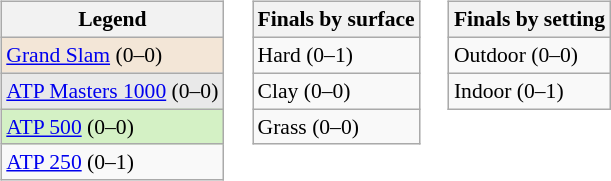<table>
<tr valign="top">
<td><br><table class="wikitable" style=font-size:90%>
<tr>
<th>Legend</th>
</tr>
<tr style="background:#f3e6d7;">
<td><a href='#'>Grand Slam</a> (0–0)</td>
</tr>
<tr style="background:#e9e9e9;">
<td><a href='#'>ATP Masters 1000</a> (0–0)</td>
</tr>
<tr style="background:#d4f1c5;">
<td><a href='#'>ATP 500</a> (0–0)</td>
</tr>
<tr>
<td><a href='#'>ATP 250</a> (0–1)</td>
</tr>
</table>
</td>
<td><br><table class="wikitable" style=font-size:90%>
<tr>
<th>Finals by surface</th>
</tr>
<tr>
<td>Hard (0–1)</td>
</tr>
<tr>
<td>Clay (0–0)</td>
</tr>
<tr>
<td>Grass (0–0)</td>
</tr>
</table>
</td>
<td><br><table class="wikitable" style=font-size:90%>
<tr>
<th>Finals by setting</th>
</tr>
<tr>
<td>Outdoor (0–0)</td>
</tr>
<tr>
<td>Indoor (0–1)</td>
</tr>
</table>
</td>
</tr>
</table>
